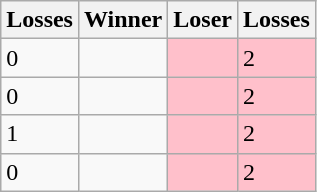<table class=wikitable>
<tr>
<th>Losses</th>
<th>Winner</th>
<th>Loser</th>
<th>Losses</th>
</tr>
<tr>
<td>0</td>
<td></td>
<td bgcolor=pink></td>
<td bgcolor=pink>2</td>
</tr>
<tr>
<td>0</td>
<td></td>
<td bgcolor=pink></td>
<td bgcolor=pink>2</td>
</tr>
<tr>
<td>1</td>
<td></td>
<td bgcolor=pink></td>
<td bgcolor=pink>2</td>
</tr>
<tr>
<td>0</td>
<td></td>
<td bgcolor=pink></td>
<td bgcolor=pink>2</td>
</tr>
</table>
